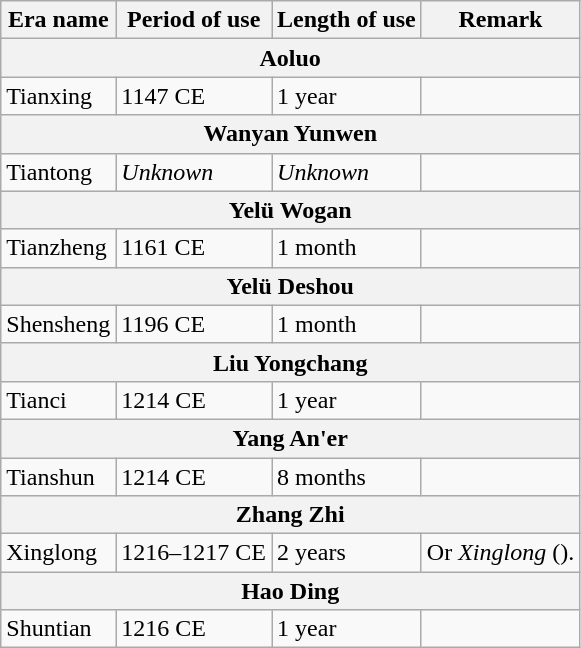<table class="wikitable">
<tr>
<th>Era name</th>
<th>Period of use</th>
<th>Length of use</th>
<th>Remark</th>
</tr>
<tr>
<th colspan="4">Aoluo<br></th>
</tr>
<tr>
<td>Tianxing<br></td>
<td>1147 CE</td>
<td>1 year</td>
<td></td>
</tr>
<tr>
<th colspan="4">Wanyan Yunwen</th>
</tr>
<tr>
<td>Tiantong<br></td>
<td><em>Unknown</em></td>
<td><em>Unknown</em></td>
<td></td>
</tr>
<tr>
<th colspan="4">Yelü Wogan<br></th>
</tr>
<tr>
<td>Tianzheng<br></td>
<td>1161 CE</td>
<td>1 month</td>
<td></td>
</tr>
<tr>
<th colspan="4">Yelü Deshou<br></th>
</tr>
<tr>
<td>Shensheng<br></td>
<td>1196 CE</td>
<td>1 month</td>
<td></td>
</tr>
<tr>
<th colspan="4">Liu Yongchang<br></th>
</tr>
<tr>
<td>Tianci<br></td>
<td>1214 CE</td>
<td>1 year</td>
<td></td>
</tr>
<tr>
<th colspan="4">Yang An'er<br></th>
</tr>
<tr>
<td>Tianshun<br></td>
<td>1214 CE</td>
<td>8 months</td>
<td></td>
</tr>
<tr>
<th colspan="4">Zhang Zhi<br></th>
</tr>
<tr>
<td>Xinglong<br></td>
<td>1216–1217 CE</td>
<td>2 years</td>
<td>Or <em>Xinglong</em> ().</td>
</tr>
<tr>
<th colspan="4">Hao Ding<br></th>
</tr>
<tr>
<td>Shuntian<br></td>
<td>1216 CE</td>
<td>1 year</td>
<td></td>
</tr>
</table>
